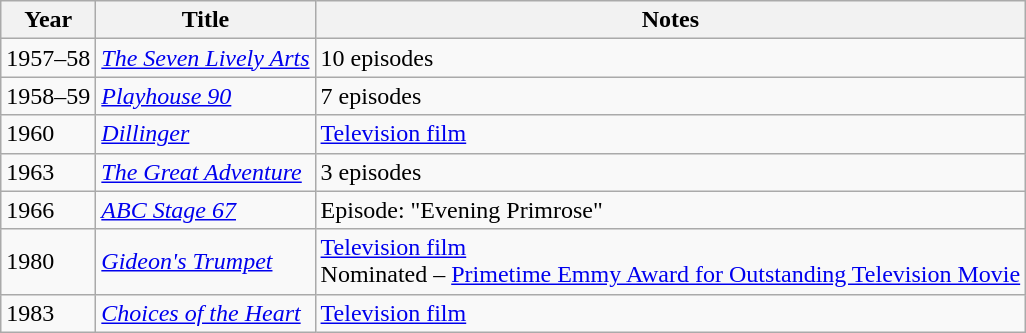<table class="wikitable sortable">
<tr>
<th>Year</th>
<th>Title</th>
<th>Notes</th>
</tr>
<tr>
<td>1957–58</td>
<td><em><a href='#'>The Seven Lively Arts</a></em></td>
<td>10 episodes</td>
</tr>
<tr>
<td>1958–59</td>
<td><em><a href='#'>Playhouse 90</a></em></td>
<td>7 episodes</td>
</tr>
<tr>
<td>1960</td>
<td><a href='#'><em>Dillinger</em></a></td>
<td><a href='#'>Television film</a></td>
</tr>
<tr>
<td>1963</td>
<td><a href='#'><em>The Great Adventure</em></a></td>
<td>3 episodes</td>
</tr>
<tr>
<td>1966</td>
<td><em><a href='#'>ABC Stage 67</a></em></td>
<td>Episode: "Evening Primrose"</td>
</tr>
<tr>
<td>1980</td>
<td><em><a href='#'>Gideon's Trumpet</a></em></td>
<td><a href='#'>Television film</a><br>Nominated – <a href='#'>Primetime Emmy Award for Outstanding Television Movie</a></td>
</tr>
<tr>
<td>1983</td>
<td><em><a href='#'>Choices of the Heart</a></em></td>
<td><a href='#'>Television film</a></td>
</tr>
</table>
